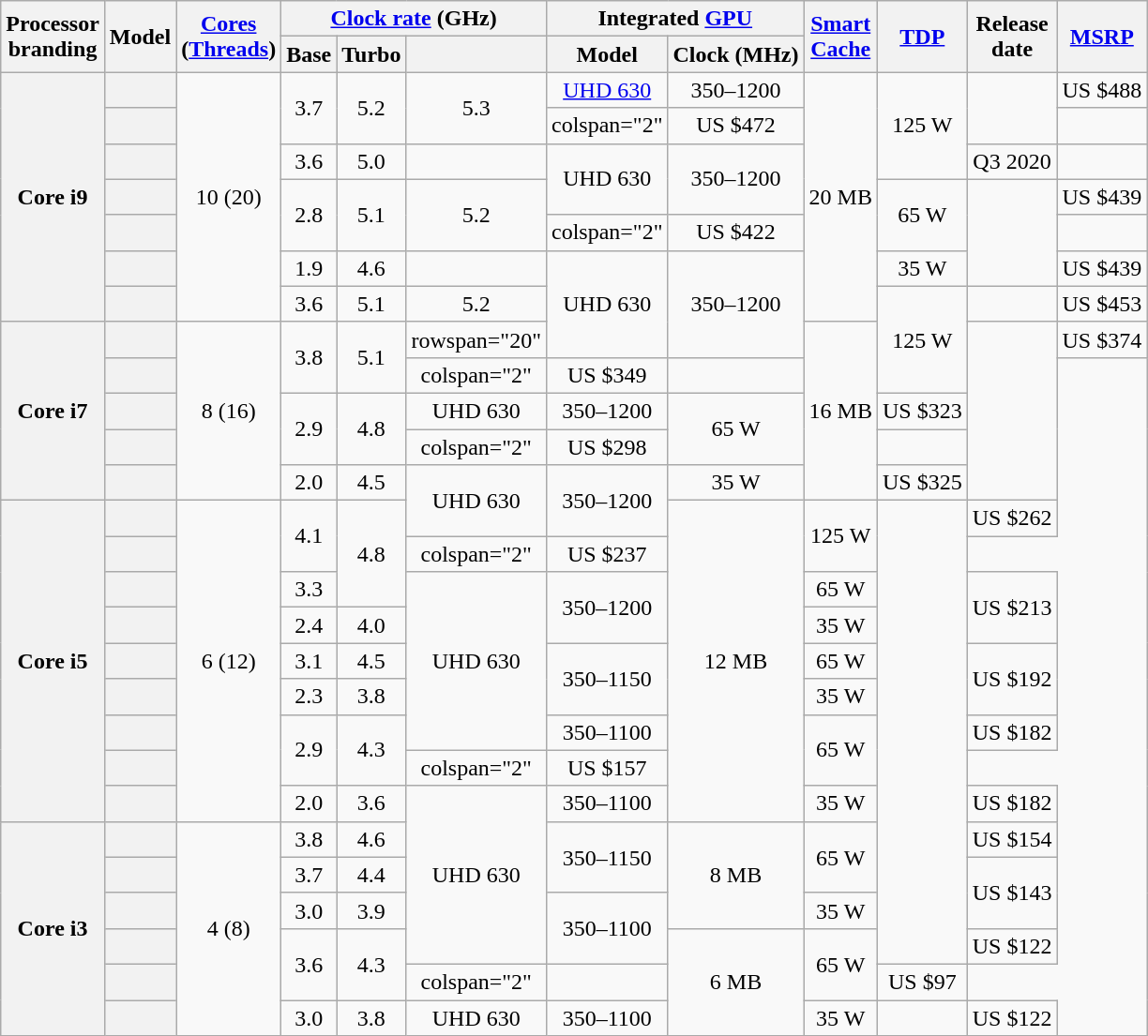<table class="wikitable sortable nowrap" style="text-align: center;">
<tr>
<th class="unsortable" rowspan="2">Processor<br>branding</th>
<th rowspan="2">Model</th>
<th class="unsortable" rowspan="2"><a href='#'>Cores</a><br>(<a href='#'>Threads</a>)</th>
<th colspan="3"><a href='#'>Clock rate</a> (GHz)</th>
<th colspan="2">Integrated <a href='#'>GPU</a></th>
<th class="unsortable" rowspan="2"><a href='#'>Smart<br>Cache</a></th>
<th rowspan="2"><a href='#'>TDP</a></th>
<th rowspan="2">Release<br>date</th>
<th class="unsortable" rowspan="2"><a href='#'>MSRP</a></th>
</tr>
<tr>
<th class="unsortable">Base</th>
<th class="unsortable">Turbo</th>
<th class="unsortable"></th>
<th class="unsortable">Model</th>
<th class="unsortable">Clock (MHz)</th>
</tr>
<tr>
<th rowspan="7">Core i9</th>
<th style="text-align:left;" data-sort-value="sku27"></th>
<td rowspan="7">10 (20)</td>
<td rowspan="2">3.7</td>
<td rowspan="2">5.2</td>
<td rowspan="2">5.3</td>
<td><a href='#'>UHD 630</a></td>
<td>350–1200</td>
<td rowspan="7">20 MB</td>
<td rowspan="3">125 W</td>
<td rowspan="2"></td>
<td>US $488</td>
</tr>
<tr>
<th style="text-align:left;" data-sort-value="sku26"></th>
<td>colspan="2" </td>
<td>US $472</td>
</tr>
<tr>
<th style="text-align:left;" data-sort-value="sku25"></th>
<td>3.6</td>
<td>5.0</td>
<td></td>
<td rowspan="2">UHD 630</td>
<td rowspan="2">350–1200</td>
<td>Q3 2020</td>
<td></td>
</tr>
<tr>
<th style="text-align:left;" data-sort-value="sku24"></th>
<td rowspan="2">2.8</td>
<td rowspan="2">5.1</td>
<td rowspan="2">5.2</td>
<td rowspan="2">65 W</td>
<td rowspan="3"></td>
<td>US $439</td>
</tr>
<tr>
<th style="text-align:left;" data-sort-value="sku23"></th>
<td>colspan="2" </td>
<td>US $422</td>
</tr>
<tr>
<th style="text-align:left;" data-sort-value="sku22"></th>
<td>1.9</td>
<td>4.6</td>
<td></td>
<td rowspan="3">UHD 630</td>
<td rowspan="3">350–1200</td>
<td>35 W</td>
<td>US $439</td>
</tr>
<tr>
<th style="text-align:left;" data-sort-value="sku21"></th>
<td>3.6</td>
<td>5.1</td>
<td>5.2</td>
<td rowspan="3">125 W</td>
<td></td>
<td>US $453</td>
</tr>
<tr>
<th rowspan="5">Core i7</th>
<th style="text-align:left;" data-sort-value="sku20"></th>
<td rowspan="5">8 (16)</td>
<td rowspan="2">3.8</td>
<td rowspan="2">5.1</td>
<td>rowspan="20" </td>
<td rowspan="5">16 MB</td>
<td rowspan="5"></td>
<td>US $374</td>
</tr>
<tr>
<th style="text-align:left;" data-sort-value="sku19"></th>
<td>colspan="2" </td>
<td>US $349</td>
</tr>
<tr>
<th style="text-align:left;" data-sort-value="sku18"></th>
<td rowspan="2">2.9</td>
<td rowspan="2">4.8</td>
<td>UHD 630</td>
<td>350–1200</td>
<td rowspan="2">65 W</td>
<td>US $323</td>
</tr>
<tr>
<th style="text-align:left;" data-sort-value="sku17"></th>
<td>colspan="2" </td>
<td>US $298</td>
</tr>
<tr>
<th style="text-align:left;" data-sort-value="sku16"></th>
<td>2.0</td>
<td>4.5</td>
<td rowspan="2">UHD 630</td>
<td rowspan="2">350–1200</td>
<td>35 W</td>
<td>US $325</td>
</tr>
<tr>
<th rowspan="9">Core i5</th>
<th style="text-align:left;" data-sort-value="sku15"></th>
<td rowspan="9">6 (12)</td>
<td rowspan="2">4.1</td>
<td rowspan="3">4.8</td>
<td rowspan="9">12 MB</td>
<td rowspan="2">125 W</td>
<td rowspan="13"></td>
<td>US $262</td>
</tr>
<tr>
<th style="text-align:left;" data-sort-value="sku14"></th>
<td>colspan="2" </td>
<td>US $237</td>
</tr>
<tr>
<th style="text-align:left;" data-sort-value="sku13"></th>
<td>3.3</td>
<td rowspan="5">UHD 630</td>
<td rowspan="2">350–1200</td>
<td>65 W</td>
<td rowspan="2">US $213</td>
</tr>
<tr>
<th style="text-align:left;" data-sort-value="sku12"></th>
<td>2.4</td>
<td>4.0</td>
<td>35 W</td>
</tr>
<tr>
<th style="text-align:left;" data-sort-value="sku11"></th>
<td>3.1</td>
<td>4.5</td>
<td rowspan="2">350–1150</td>
<td>65 W</td>
<td rowspan="2">US $192</td>
</tr>
<tr>
<th style="text-align:left;" data-sort-value="sku10"></th>
<td>2.3</td>
<td>3.8</td>
<td>35 W</td>
</tr>
<tr>
<th style="text-align:left;" data-sort-value="sku9"></th>
<td rowspan="2">2.9</td>
<td rowspan="2">4.3</td>
<td>350–1100</td>
<td rowspan="2">65 W</td>
<td>US $182</td>
</tr>
<tr>
<th style="text-align:left;" data-sort-value="sku8"></th>
<td>colspan="2" </td>
<td>US $157</td>
</tr>
<tr>
<th style="text-align:left;" data-sort-value="sku7"></th>
<td>2.0</td>
<td>3.6</td>
<td rowspan="5">UHD 630</td>
<td>350–1100</td>
<td>35 W</td>
<td>US $182</td>
</tr>
<tr>
<th rowspan="6">Core i3</th>
<th style="text-align:left;" data-sort-value="sku6"></th>
<td rowspan="6">4 (8)</td>
<td>3.8</td>
<td>4.6</td>
<td rowspan="2">350–1150</td>
<td rowspan="3">8 MB</td>
<td rowspan="2">65 W</td>
<td>US $154</td>
</tr>
<tr>
<th style="text-align:left;" data-sort-value="sku5"></th>
<td>3.7</td>
<td>4.4</td>
<td rowspan="2">US $143</td>
</tr>
<tr>
<th style="text-align:left;" data-sort-value="sku4"></th>
<td>3.0</td>
<td>3.9</td>
<td rowspan="2">350–1100</td>
<td>35 W</td>
</tr>
<tr>
<th style="text-align:left;" data-sort-value="sku3"></th>
<td rowspan="2">3.6</td>
<td rowspan="2">4.3</td>
<td rowspan="3">6 MB</td>
<td rowspan="2">65 W</td>
<td>US $122</td>
</tr>
<tr>
<th style="text-align:left;" data-sort-value="sku2"></th>
<td>colspan="2" </td>
<td></td>
<td>US $97</td>
</tr>
<tr>
<th style="text-align:left;" data-sort-value="sku1"></th>
<td>3.0</td>
<td>3.8</td>
<td>UHD 630</td>
<td>350–1100</td>
<td>35 W</td>
<td></td>
<td>US $122</td>
</tr>
</table>
